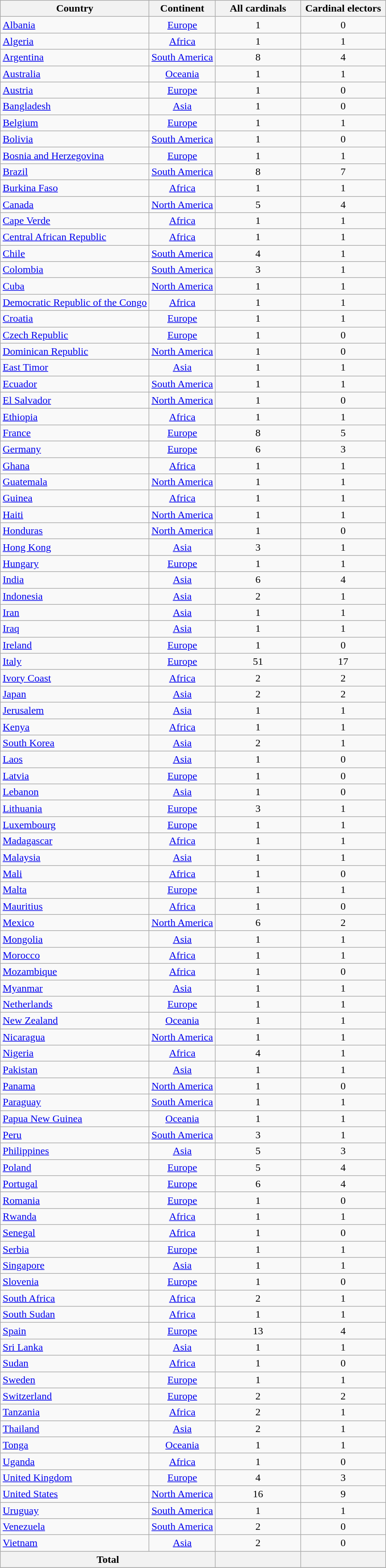<table class="wikitable sortable" style="text-align:center">
<tr>
<th scope="col">Country</th>
<th scope="col">Continent</th>
<th scope="col" width="125">All cardinals</th>
<th scope="col" width="125">Cardinal electors</th>
</tr>
<tr>
<td scope="row" style="text-align:left"><a href='#'>Albania</a></td>
<td><a href='#'>Europe</a></td>
<td>1</td>
<td>0</td>
</tr>
<tr>
<td scope="row" style="text-align:left"><a href='#'>Algeria</a></td>
<td><a href='#'>Africa</a></td>
<td>1</td>
<td>1</td>
</tr>
<tr>
<td scope="row" style="text-align:left"><a href='#'>Argentina</a></td>
<td data-sort-value="America, South"><a href='#'>South America</a></td>
<td>8</td>
<td>4</td>
</tr>
<tr>
<td scope="row" style="text-align:left"><a href='#'>Australia</a></td>
<td><a href='#'>Oceania</a></td>
<td>1</td>
<td>1</td>
</tr>
<tr>
<td scope="row" style="text-align:left"><a href='#'>Austria</a></td>
<td><a href='#'>Europe</a></td>
<td>1</td>
<td>0</td>
</tr>
<tr>
<td scope="row" style="text-align:left"><a href='#'>Bangladesh</a></td>
<td><a href='#'>Asia</a></td>
<td>1</td>
<td>0</td>
</tr>
<tr>
<td scope="row" style="text-align:left"><a href='#'>Belgium</a></td>
<td><a href='#'>Europe</a></td>
<td>1</td>
<td>1</td>
</tr>
<tr>
<td scope="row" style="text-align:left"><a href='#'>Bolivia</a></td>
<td data-sort-value="America, South"><a href='#'>South America</a></td>
<td>1</td>
<td>0</td>
</tr>
<tr>
<td scope="row" style="text-align:left"><a href='#'>Bosnia and Herzegovina</a></td>
<td><a href='#'>Europe</a></td>
<td>1</td>
<td>1</td>
</tr>
<tr>
<td scope="row" style="text-align:left"><a href='#'>Brazil</a></td>
<td data-sort-value="America, South"><a href='#'>South America</a></td>
<td>8</td>
<td>7</td>
</tr>
<tr>
<td scope="row" style="text-align:left"><a href='#'>Burkina Faso</a></td>
<td><a href='#'>Africa</a></td>
<td>1</td>
<td>1</td>
</tr>
<tr>
<td scope="row" style="text-align:left"><a href='#'>Canada</a></td>
<td data-sort-value="America, North"><a href='#'>North America</a></td>
<td>5</td>
<td>4</td>
</tr>
<tr>
<td scope="row" style="text-align:left"><a href='#'>Cape Verde</a></td>
<td><a href='#'>Africa</a></td>
<td>1</td>
<td>1</td>
</tr>
<tr>
<td scope="row" style="text-align:left"><a href='#'>Central African Republic</a></td>
<td><a href='#'>Africa</a></td>
<td>1</td>
<td>1</td>
</tr>
<tr>
<td scope="row" style="text-align:left"><a href='#'>Chile</a></td>
<td data-sort-value="America, South"><a href='#'>South America</a></td>
<td>4</td>
<td>1</td>
</tr>
<tr>
<td scope="row" style="text-align:left"><a href='#'>Colombia</a></td>
<td data-sort-value="America, South"><a href='#'>South America</a></td>
<td>3</td>
<td>1</td>
</tr>
<tr>
<td scope="row" style="text-align:left"><a href='#'>Cuba</a></td>
<td data-sort-value="America, North"><a href='#'>North America</a></td>
<td>1</td>
<td>1</td>
</tr>
<tr>
<td scope="row" style="text-align:left" data-sort-value="Congo, Democratic Republic of the"><a href='#'>Democratic Republic of the Congo</a></td>
<td><a href='#'>Africa</a></td>
<td>1</td>
<td>1</td>
</tr>
<tr>
<td scope="row" style="text-align:left"><a href='#'>Croatia</a></td>
<td><a href='#'>Europe</a></td>
<td>1</td>
<td>1</td>
</tr>
<tr>
<td scope="row" style="text-align:left"><a href='#'>Czech Republic</a></td>
<td><a href='#'>Europe</a></td>
<td>1</td>
<td>0</td>
</tr>
<tr>
<td scope="row" style="text-align:left"><a href='#'>Dominican Republic</a></td>
<td data-sort-value="America, North"><a href='#'>North America</a></td>
<td>1</td>
<td>0</td>
</tr>
<tr>
<td scope="row" style="text-align:left"><a href='#'>East Timor</a></td>
<td><a href='#'>Asia</a></td>
<td>1</td>
<td>1</td>
</tr>
<tr>
<td scope="row" style="text-align:left"><a href='#'>Ecuador</a></td>
<td data-sort-value="America, South"><a href='#'>South America</a></td>
<td>1</td>
<td>1</td>
</tr>
<tr>
<td scope="row" style="text-align:left"><a href='#'>El Salvador</a></td>
<td data-sort-value="America, North"><a href='#'>North America</a></td>
<td>1</td>
<td>0</td>
</tr>
<tr>
<td scope="row" style="text-align:left"><a href='#'>Ethiopia</a></td>
<td><a href='#'>Africa</a></td>
<td>1</td>
<td>1</td>
</tr>
<tr>
<td scope="row" style="text-align:left"><a href='#'>France</a></td>
<td><a href='#'>Europe</a></td>
<td>8</td>
<td>5</td>
</tr>
<tr>
<td scope="row" style="text-align:left"><a href='#'>Germany</a></td>
<td><a href='#'>Europe</a></td>
<td>6</td>
<td>3</td>
</tr>
<tr>
<td scope="row" style="text-align:left"><a href='#'>Ghana</a></td>
<td><a href='#'>Africa</a></td>
<td>1</td>
<td>1</td>
</tr>
<tr>
<td scope="row" style="text-align:left"><a href='#'>Guatemala</a></td>
<td data-sort-value="America, North"><a href='#'>North America</a></td>
<td>1</td>
<td>1</td>
</tr>
<tr>
<td scope="row" style="text-align:left"><a href='#'>Guinea</a></td>
<td><a href='#'>Africa</a></td>
<td>1</td>
<td>1</td>
</tr>
<tr>
<td scope="row" style="text-align:left"><a href='#'>Haiti</a></td>
<td data-sort-value="America, North"><a href='#'>North America</a></td>
<td>1</td>
<td>1</td>
</tr>
<tr>
<td scope="row" style="text-align:left"><a href='#'>Honduras</a></td>
<td data-sort-value="America, North"><a href='#'>North America</a></td>
<td>1</td>
<td>0</td>
</tr>
<tr>
<td scope="row" style="text-align:left"><a href='#'>Hong Kong</a></td>
<td data-sort-value="Asia"><a href='#'>Asia</a></td>
<td>3</td>
<td>1</td>
</tr>
<tr>
<td scope="row" style="text-align:left"><a href='#'>Hungary</a></td>
<td><a href='#'>Europe</a></td>
<td>1</td>
<td>1</td>
</tr>
<tr>
<td scope="row" style="text-align:left"><a href='#'>India</a></td>
<td><a href='#'>Asia</a></td>
<td>6</td>
<td>4</td>
</tr>
<tr>
<td scope="row" style="text-align:left"><a href='#'>Indonesia</a></td>
<td><a href='#'>Asia</a></td>
<td>2</td>
<td>1</td>
</tr>
<tr>
<td scope="row" style="text-align:left"><a href='#'>Iran</a></td>
<td><a href='#'>Asia</a></td>
<td>1</td>
<td>1</td>
</tr>
<tr>
<td scope="row" style="text-align:left"><a href='#'>Iraq</a></td>
<td><a href='#'>Asia</a></td>
<td>1</td>
<td>1</td>
</tr>
<tr>
<td scope="row" style="text-align:left"><a href='#'>Ireland</a></td>
<td><a href='#'>Europe</a></td>
<td>1</td>
<td>0</td>
</tr>
<tr>
<td scope="row" style="text-align:left"><a href='#'>Italy</a></td>
<td><a href='#'>Europe</a></td>
<td>51</td>
<td>17</td>
</tr>
<tr>
<td scope="row" style="text-align:left"><a href='#'>Ivory Coast</a></td>
<td><a href='#'>Africa</a></td>
<td>2</td>
<td>2</td>
</tr>
<tr>
<td scope="row" style="text-align:left"><a href='#'>Japan</a></td>
<td><a href='#'>Asia</a></td>
<td>2</td>
<td>2</td>
</tr>
<tr>
<td scope="row" style="text-align:left"><a href='#'>Jerusalem</a></td>
<td><a href='#'>Asia</a></td>
<td>1</td>
<td>1</td>
</tr>
<tr>
<td scope="row" style="text-align:left"><a href='#'>Kenya</a></td>
<td><a href='#'>Africa</a></td>
<td>1</td>
<td>1</td>
</tr>
<tr>
<td scope="row" style="text-align:left" data-sort-value="Korea, South"><a href='#'>South Korea</a></td>
<td><a href='#'>Asia</a></td>
<td>2</td>
<td>1</td>
</tr>
<tr>
<td scope="row" style="text-align:left"><a href='#'>Laos</a></td>
<td><a href='#'>Asia</a></td>
<td>1</td>
<td>0</td>
</tr>
<tr>
<td scope="row" style="text-align:left"><a href='#'>Latvia</a></td>
<td><a href='#'>Europe</a></td>
<td>1</td>
<td>0</td>
</tr>
<tr>
<td scope="row" style="text-align:left"><a href='#'>Lebanon</a></td>
<td><a href='#'>Asia</a></td>
<td>1</td>
<td>0</td>
</tr>
<tr>
<td scope="row" style="text-align:left"><a href='#'>Lithuania</a></td>
<td><a href='#'>Europe</a></td>
<td>3</td>
<td>1</td>
</tr>
<tr>
<td scope="row" style="text-align:left"><a href='#'>Luxembourg</a></td>
<td><a href='#'>Europe</a></td>
<td>1</td>
<td>1</td>
</tr>
<tr>
<td scope="row" style="text-align:left"><a href='#'>Madagascar</a></td>
<td><a href='#'>Africa</a></td>
<td>1</td>
<td>1</td>
</tr>
<tr>
<td scope="row" style="text-align:left"><a href='#'>Malaysia</a></td>
<td><a href='#'>Asia</a></td>
<td>1</td>
<td>1</td>
</tr>
<tr>
<td scope="row" style="text-align:left"><a href='#'>Mali</a></td>
<td><a href='#'>Africa</a></td>
<td>1</td>
<td>0</td>
</tr>
<tr>
<td scope="row" style="text-align:left"><a href='#'>Malta</a></td>
<td><a href='#'>Europe</a></td>
<td>1</td>
<td>1</td>
</tr>
<tr>
<td scope="row" style="text-align:left"><a href='#'>Mauritius</a></td>
<td><a href='#'>Africa</a></td>
<td>1</td>
<td>0</td>
</tr>
<tr>
<td scope="row" style="text-align:left"><a href='#'>Mexico</a></td>
<td data-sort-value="America, North"><a href='#'>North America</a></td>
<td>6</td>
<td>2</td>
</tr>
<tr>
<td scope="row" style="text-align:left"><a href='#'>Mongolia</a></td>
<td><a href='#'>Asia</a></td>
<td>1</td>
<td>1</td>
</tr>
<tr>
<td scope="row" style="text-align:left"><a href='#'>Morocco</a></td>
<td><a href='#'>Africa</a></td>
<td>1</td>
<td>1</td>
</tr>
<tr>
<td scope="row" style="text-align:left"><a href='#'>Mozambique</a></td>
<td><a href='#'>Africa</a></td>
<td>1</td>
<td>0</td>
</tr>
<tr>
<td scope="row" style="text-align:left"><a href='#'>Myanmar</a></td>
<td><a href='#'>Asia</a></td>
<td>1</td>
<td>1</td>
</tr>
<tr>
<td scope="row" style="text-align:left"><a href='#'>Netherlands</a></td>
<td><a href='#'>Europe</a></td>
<td>1</td>
<td>1</td>
</tr>
<tr>
<td scope="row" style="text-align:left"><a href='#'>New Zealand</a></td>
<td><a href='#'>Oceania</a></td>
<td>1</td>
<td>1</td>
</tr>
<tr>
<td scope="row" style="text-align:left"><a href='#'>Nicaragua</a></td>
<td data-sort-value="America, North"><a href='#'>North America</a></td>
<td>1</td>
<td>1</td>
</tr>
<tr>
<td scope="row" style="text-align:left"><a href='#'>Nigeria</a></td>
<td><a href='#'>Africa</a></td>
<td>4</td>
<td>1</td>
</tr>
<tr>
<td scope="row" style="text-align:left"><a href='#'>Pakistan</a></td>
<td><a href='#'>Asia</a></td>
<td>1</td>
<td>1</td>
</tr>
<tr>
<td scope="row" style="text-align:left"><a href='#'>Panama</a></td>
<td data-sort-value="America, North"><a href='#'>North America</a></td>
<td>1</td>
<td>0</td>
</tr>
<tr>
<td scope="row" style="text-align:left"><a href='#'>Paraguay</a></td>
<td data-sort-value="America, South"><a href='#'>South America</a></td>
<td>1</td>
<td>1</td>
</tr>
<tr>
<td scope="row" style="text-align:left"><a href='#'>Papua New Guinea</a></td>
<td><a href='#'>Oceania</a></td>
<td>1</td>
<td>1</td>
</tr>
<tr>
<td scope="row" style="text-align:left"><a href='#'>Peru</a></td>
<td data-sort-value="America, South"><a href='#'>South America</a></td>
<td>3</td>
<td>1</td>
</tr>
<tr>
<td scope="row" style="text-align:left"><a href='#'>Philippines</a></td>
<td><a href='#'>Asia</a></td>
<td>5</td>
<td>3</td>
</tr>
<tr>
<td scope="row" style="text-align:left"><a href='#'>Poland</a></td>
<td><a href='#'>Europe</a></td>
<td>5</td>
<td>4</td>
</tr>
<tr>
<td scope="row" style="text-align:left"><a href='#'>Portugal</a></td>
<td><a href='#'>Europe</a></td>
<td>6</td>
<td>4</td>
</tr>
<tr>
<td scope="row" style="text-align:left"><a href='#'>Romania</a></td>
<td><a href='#'>Europe</a></td>
<td>1</td>
<td>0</td>
</tr>
<tr>
<td scope="row" style="text-align:left"><a href='#'>Rwanda</a></td>
<td><a href='#'>Africa</a></td>
<td>1</td>
<td>1</td>
</tr>
<tr>
<td scope="row" style="text-align:left"><a href='#'>Senegal</a></td>
<td><a href='#'>Africa</a></td>
<td>1</td>
<td>0</td>
</tr>
<tr>
<td scope="row" style="text-align:left"><a href='#'>Serbia</a></td>
<td><a href='#'>Europe</a></td>
<td>1</td>
<td>1</td>
</tr>
<tr>
<td scope="row" style="text-align:left"><a href='#'>Singapore</a></td>
<td><a href='#'>Asia</a></td>
<td>1</td>
<td>1</td>
</tr>
<tr>
<td scope="row" style="text-align:left"><a href='#'>Slovenia</a></td>
<td><a href='#'>Europe</a></td>
<td>1</td>
<td>0</td>
</tr>
<tr>
<td scope="row" style="text-align:left"><a href='#'>South Africa</a></td>
<td><a href='#'>Africa</a></td>
<td>2</td>
<td>1</td>
</tr>
<tr>
<td scope="row" style="text-align:left"><a href='#'>South Sudan</a></td>
<td><a href='#'>Africa</a></td>
<td>1</td>
<td>1</td>
</tr>
<tr>
<td scope="row" style="text-align:left"><a href='#'>Spain</a></td>
<td><a href='#'>Europe</a></td>
<td>13</td>
<td>4</td>
</tr>
<tr>
<td scope="row" style="text-align:left"><a href='#'>Sri Lanka</a></td>
<td><a href='#'>Asia</a></td>
<td>1</td>
<td>1</td>
</tr>
<tr>
<td scope="row" style="text-align:left"><a href='#'>Sudan</a></td>
<td><a href='#'>Africa</a></td>
<td>1</td>
<td>0</td>
</tr>
<tr>
<td scope="row" style="text-align:left"><a href='#'>Sweden</a></td>
<td><a href='#'>Europe</a></td>
<td>1</td>
<td>1</td>
</tr>
<tr>
<td scope="row" style="text-align:left"><a href='#'>Switzerland</a></td>
<td><a href='#'>Europe</a></td>
<td>2</td>
<td>2</td>
</tr>
<tr>
<td scope="row" style="text-align:left"><a href='#'>Tanzania</a></td>
<td><a href='#'>Africa</a></td>
<td>2</td>
<td>1</td>
</tr>
<tr>
<td scope="row" style="text-align:left"><a href='#'>Thailand</a></td>
<td><a href='#'>Asia</a></td>
<td>2</td>
<td>1</td>
</tr>
<tr>
<td scope="row" style="text-align:left"><a href='#'>Tonga</a></td>
<td><a href='#'>Oceania</a></td>
<td>1</td>
<td>1</td>
</tr>
<tr>
<td scope="row" style="text-align:left"><a href='#'>Uganda</a></td>
<td><a href='#'>Africa</a></td>
<td>1</td>
<td>0</td>
</tr>
<tr>
<td scope="row" style="text-align:left"><a href='#'>United Kingdom</a></td>
<td><a href='#'>Europe</a></td>
<td>4</td>
<td>3</td>
</tr>
<tr>
<td scope="row" style="text-align:left"><a href='#'>United States</a></td>
<td data-sort-value="America, North"><a href='#'>North America</a></td>
<td>16</td>
<td>9</td>
</tr>
<tr>
<td scope="row" style="text-align:left"><a href='#'>Uruguay</a></td>
<td data-sort-value="America, South"><a href='#'>South America</a></td>
<td>1</td>
<td>1</td>
</tr>
<tr>
<td scope="row" style="text-align:left"><a href='#'>Venezuela</a></td>
<td data-sort-value="America, South"><a href='#'>South America</a></td>
<td>2</td>
<td>0</td>
</tr>
<tr>
<td scope="row" style="text-align:left"><a href='#'>Vietnam</a></td>
<td><a href='#'>Asia</a></td>
<td>2</td>
<td>0</td>
</tr>
<tr>
<th scope="row" colspan="2">Total</th>
<th></th>
<th></th>
</tr>
<tr>
</tr>
</table>
